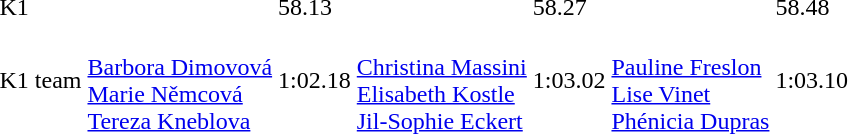<table>
<tr>
<td>K1</td>
<td></td>
<td>58.13</td>
<td></td>
<td>58.27</td>
<td></td>
<td>58.48</td>
</tr>
<tr>
<td>K1 team</td>
<td><br><a href='#'>Barbora Dimovová</a><br><a href='#'>Marie Němcová</a><br><a href='#'>Tereza Kneblova</a></td>
<td>1:02.18</td>
<td><br><a href='#'>Christina Massini</a><br><a href='#'>Elisabeth Kostle</a><br><a href='#'>Jil-Sophie Eckert</a></td>
<td>1:03.02</td>
<td><br><a href='#'>Pauline Freslon</a><br><a href='#'>Lise Vinet</a><br><a href='#'>Phénicia Dupras</a></td>
<td>1:03.10</td>
</tr>
</table>
